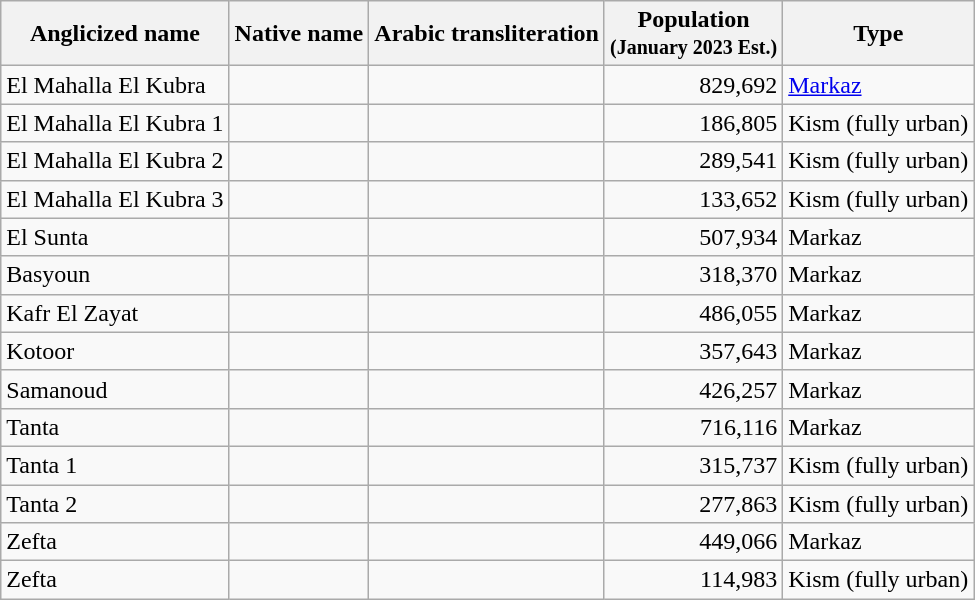<table class="sortable wikitable plainrowheaders">
<tr>
<th>Anglicized name</th>
<th>Native name</th>
<th>Arabic transliteration</th>
<th>Population<br><small>(January 2023 Est.)</small></th>
<th>Type</th>
</tr>
<tr>
<td>El Mahalla El Kubra</td>
<td style="text-align:right;"></td>
<td></td>
<td style="text-align:right;">829,692</td>
<td><a href='#'>Markaz</a></td>
</tr>
<tr>
<td>El Mahalla El Kubra 1</td>
<td style="text-align:right;"></td>
<td></td>
<td style="text-align:right;">186,805</td>
<td>Kism (fully urban)</td>
</tr>
<tr>
<td>El Mahalla El Kubra 2</td>
<td style="text-align:right;"></td>
<td></td>
<td style="text-align:right;">289,541</td>
<td>Kism (fully urban)</td>
</tr>
<tr>
<td>El Mahalla El Kubra 3</td>
<td style="text-align:right;"></td>
<td></td>
<td style="text-align:right;">133,652</td>
<td>Kism (fully urban)</td>
</tr>
<tr>
<td>El Sunta</td>
<td style="text-align:right;"></td>
<td></td>
<td style="text-align:right;">507,934</td>
<td>Markaz</td>
</tr>
<tr>
<td>Basyoun</td>
<td style="text-align:right;"></td>
<td></td>
<td style="text-align:right;">318,370</td>
<td>Markaz</td>
</tr>
<tr>
<td>Kafr El Zayat</td>
<td style="text-align:right;"></td>
<td></td>
<td style="text-align:right;">486,055</td>
<td>Markaz</td>
</tr>
<tr>
<td>Kotoor</td>
<td style="text-align:right;"></td>
<td></td>
<td style="text-align:right;">357,643</td>
<td>Markaz</td>
</tr>
<tr>
<td>Samanoud</td>
<td style="text-align:right;"></td>
<td></td>
<td style="text-align:right;">426,257</td>
<td>Markaz</td>
</tr>
<tr>
<td>Tanta</td>
<td style="text-align:right;"></td>
<td></td>
<td style="text-align:right;">716,116</td>
<td>Markaz</td>
</tr>
<tr>
<td>Tanta 1</td>
<td style="text-align:right;"></td>
<td></td>
<td style="text-align:right;">315,737</td>
<td>Kism (fully urban)</td>
</tr>
<tr>
<td>Tanta 2</td>
<td style="text-align:right;"></td>
<td></td>
<td style="text-align:right;">277,863</td>
<td>Kism (fully urban)</td>
</tr>
<tr>
<td>Zefta</td>
<td style="text-align:right;"></td>
<td></td>
<td style="text-align:right;">449,066</td>
<td>Markaz</td>
</tr>
<tr>
<td>Zefta</td>
<td style="text-align:right;"></td>
<td></td>
<td style="text-align:right;">114,983</td>
<td>Kism (fully urban)</td>
</tr>
</table>
